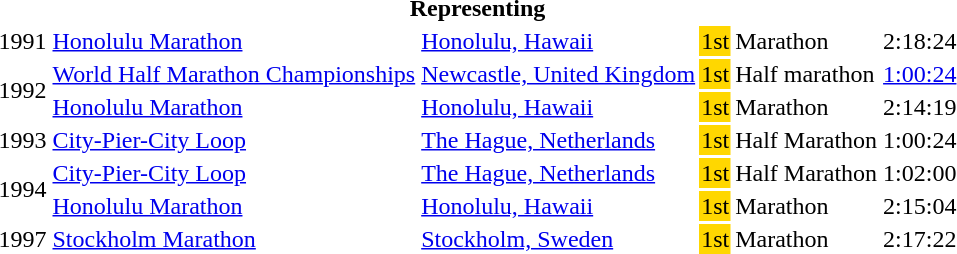<table>
<tr>
<th colspan="6">Representing </th>
</tr>
<tr>
<td>1991</td>
<td><a href='#'>Honolulu Marathon</a></td>
<td><a href='#'>Honolulu, Hawaii</a></td>
<td bgcolor="gold">1st</td>
<td>Marathon</td>
<td>2:18:24</td>
</tr>
<tr>
<td rowspan=2>1992</td>
<td><a href='#'>World Half Marathon Championships</a></td>
<td><a href='#'>Newcastle, United Kingdom</a></td>
<td bgcolor="gold">1st</td>
<td>Half marathon</td>
<td><a href='#'>1:00:24</a></td>
</tr>
<tr>
<td><a href='#'>Honolulu Marathon</a></td>
<td><a href='#'>Honolulu, Hawaii</a></td>
<td bgcolor="gold">1st</td>
<td>Marathon</td>
<td>2:14:19</td>
</tr>
<tr>
<td>1993</td>
<td><a href='#'>City-Pier-City Loop</a></td>
<td><a href='#'>The Hague, Netherlands</a></td>
<td bgcolor="gold">1st</td>
<td>Half Marathon</td>
<td>1:00:24</td>
</tr>
<tr>
<td rowspan=2>1994</td>
<td><a href='#'>City-Pier-City Loop</a></td>
<td><a href='#'>The Hague, Netherlands</a></td>
<td bgcolor="gold">1st</td>
<td>Half Marathon</td>
<td>1:02:00</td>
</tr>
<tr>
<td><a href='#'>Honolulu Marathon</a></td>
<td><a href='#'>Honolulu, Hawaii</a></td>
<td bgcolor="gold">1st</td>
<td>Marathon</td>
<td>2:15:04</td>
</tr>
<tr>
<td>1997</td>
<td><a href='#'>Stockholm Marathon</a></td>
<td><a href='#'>Stockholm, Sweden</a></td>
<td bgcolor="gold">1st</td>
<td>Marathon</td>
<td>2:17:22</td>
</tr>
</table>
